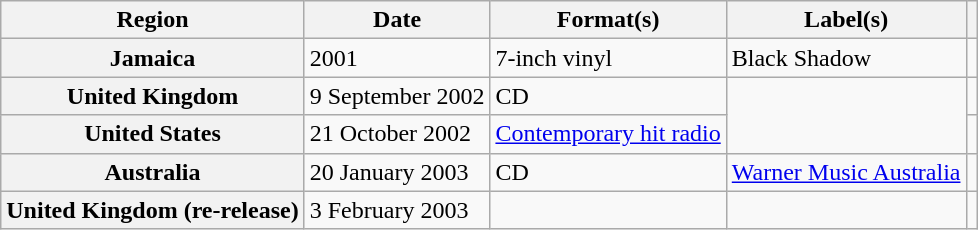<table class="wikitable plainrowheaders">
<tr>
<th scope="col">Region</th>
<th scope="col">Date</th>
<th scope="col">Format(s)</th>
<th scope="col">Label(s)</th>
<th scope="col"></th>
</tr>
<tr>
<th scope="row">Jamaica</th>
<td>2001</td>
<td>7-inch vinyl</td>
<td>Black Shadow</td>
<td></td>
</tr>
<tr>
<th scope="row">United Kingdom</th>
<td>9 September 2002</td>
<td>CD</td>
<td rowspan="2"></td>
<td></td>
</tr>
<tr>
<th scope="row">United States</th>
<td>21 October 2002</td>
<td><a href='#'>Contemporary hit radio</a></td>
<td></td>
</tr>
<tr>
<th scope="row">Australia</th>
<td>20 January 2003</td>
<td>CD</td>
<td><a href='#'>Warner Music Australia</a></td>
<td></td>
</tr>
<tr>
<th scope="row">United Kingdom (re-release)</th>
<td>3 February 2003</td>
<td></td>
<td></td>
<td></td>
</tr>
</table>
